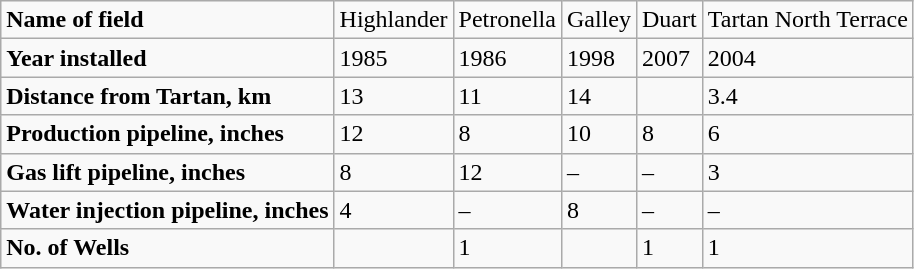<table class="wikitable">
<tr>
<td><strong>Name of field</strong></td>
<td>Highlander</td>
<td>Petronella</td>
<td>Galley</td>
<td>Duart</td>
<td>Tartan North Terrace</td>
</tr>
<tr>
<td><strong>Year installed</strong></td>
<td>1985</td>
<td>1986</td>
<td>1998</td>
<td>2007</td>
<td>2004</td>
</tr>
<tr>
<td><strong>Distance from Tartan, km</strong></td>
<td>13</td>
<td>11</td>
<td>14</td>
<td></td>
<td>3.4</td>
</tr>
<tr>
<td><strong>Production pipeline, inches</strong></td>
<td>12</td>
<td>8</td>
<td>10</td>
<td>8</td>
<td>6</td>
</tr>
<tr>
<td><strong>Gas lift pipeline, inches</strong></td>
<td>8</td>
<td>12</td>
<td>–</td>
<td>–</td>
<td>3</td>
</tr>
<tr>
<td><strong>Water injection pipeline, inches</strong></td>
<td>4</td>
<td>–</td>
<td>8</td>
<td>–</td>
<td>–</td>
</tr>
<tr>
<td><strong>No. of Wells</strong></td>
<td></td>
<td>1</td>
<td></td>
<td>1</td>
<td>1</td>
</tr>
</table>
